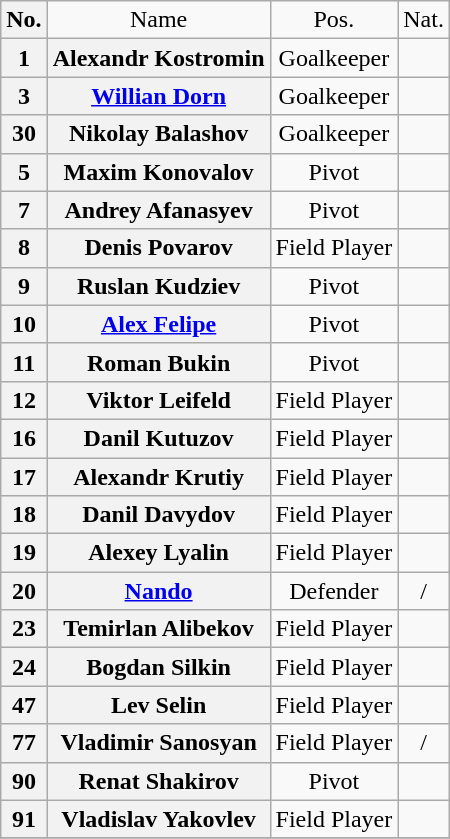<table class="wikitable sortable" align="center" style="text-align:center;">
<tr>
<th>No.</th>
<td>Name</td>
<td>Pos.</td>
<td>Nat.</td>
</tr>
<tr>
<th>1</th>
<th>Alexandr Kostromin</th>
<td>Goalkeeper</td>
<td></td>
</tr>
<tr>
<th>3</th>
<th><a href='#'>Willian Dorn</a></th>
<td>Goalkeeper</td>
<td></td>
</tr>
<tr>
<th>30</th>
<th>Nikolay Balashov</th>
<td>Goalkeeper</td>
<td></td>
</tr>
<tr>
<th>5</th>
<th>Maxim Konovalov</th>
<td>Pivot</td>
<td></td>
</tr>
<tr>
<th>7</th>
<th>Andrey Afanasyev</th>
<td>Pivot</td>
<td></td>
</tr>
<tr>
<th>8</th>
<th>Denis Povarov</th>
<td>Field Player</td>
<td></td>
</tr>
<tr>
<th>9</th>
<th>Ruslan Kudziev</th>
<td>Pivot</td>
<td></td>
</tr>
<tr>
<th>10</th>
<th><a href='#'>Alex Felipe</a></th>
<td>Pivot</td>
<td></td>
</tr>
<tr>
<th>11</th>
<th>Roman Bukin</th>
<td>Pivot</td>
<td></td>
</tr>
<tr>
<th>12</th>
<th>Viktor Leifeld</th>
<td>Field Player</td>
<td></td>
</tr>
<tr>
<th>16</th>
<th>Danil Kutuzov</th>
<td>Field Player</td>
<td></td>
</tr>
<tr>
<th>17</th>
<th>Alexandr Krutiy</th>
<td>Field Player</td>
<td></td>
</tr>
<tr>
<th>18</th>
<th>Danil Davydov</th>
<td>Field Player</td>
<td></td>
</tr>
<tr>
<th>19</th>
<th>Alexey Lyalin</th>
<td>Field Player</td>
<td></td>
</tr>
<tr>
<th>20</th>
<th><a href='#'>Nando</a></th>
<td>Defender</td>
<td>/</td>
</tr>
<tr>
<th>23</th>
<th>Temirlan Alibekov</th>
<td>Field Player</td>
<td></td>
</tr>
<tr>
<th>24</th>
<th>Bogdan Silkin</th>
<td>Field Player</td>
<td></td>
</tr>
<tr>
<th>47</th>
<th>Lev Selin</th>
<td>Field Player</td>
<td></td>
</tr>
<tr>
<th>77</th>
<th>Vladimir Sanosyan</th>
<td>Field Player</td>
<td>/</td>
</tr>
<tr>
<th>90</th>
<th>Renat Shakirov</th>
<td>Pivot</td>
<td></td>
</tr>
<tr>
<th>91</th>
<th>Vladislav Yakovlev</th>
<td>Field Player</td>
<td></td>
</tr>
<tr>
</tr>
</table>
